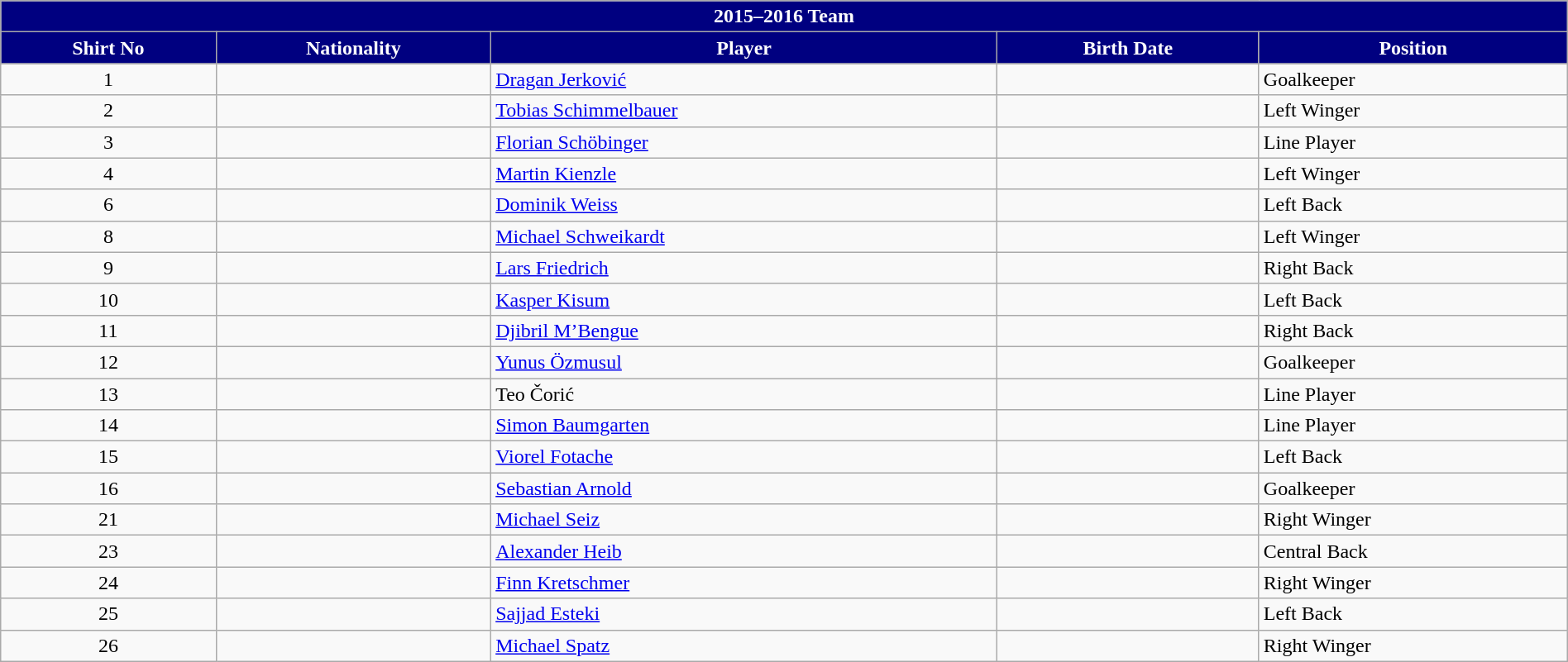<table class="wikitable collapsible collapsed" style="width:100%;">
<tr>
<th colspan=5 style="background-color:#000080;color:white;text-align:center;"> <strong>2015–2016 Team</strong></th>
</tr>
<tr>
<th style="color:white; background:#000080">Shirt No</th>
<th style="color:white; background:#000080">Nationality</th>
<th style="color:white; background:#000080">Player</th>
<th style="color:white; background:#000080">Birth Date</th>
<th style="color:white; background:#000080">Position</th>
</tr>
<tr>
<td align=center>1</td>
<td></td>
<td><a href='#'>Dragan Jerković</a></td>
<td></td>
<td>Goalkeeper</td>
</tr>
<tr>
<td align=center>2</td>
<td></td>
<td><a href='#'>Tobias Schimmelbauer</a></td>
<td></td>
<td>Left Winger</td>
</tr>
<tr>
<td align=center>3</td>
<td></td>
<td><a href='#'>Florian Schöbinger</a></td>
<td></td>
<td>Line Player</td>
</tr>
<tr>
<td align=center>4</td>
<td></td>
<td><a href='#'>Martin Kienzle</a></td>
<td></td>
<td>Left Winger</td>
</tr>
<tr>
<td align=center>6</td>
<td></td>
<td><a href='#'>Dominik Weiss</a></td>
<td></td>
<td>Left Back</td>
</tr>
<tr>
<td align=center>8</td>
<td></td>
<td><a href='#'>Michael Schweikardt</a></td>
<td></td>
<td>Left Winger</td>
</tr>
<tr>
<td align=center>9</td>
<td></td>
<td><a href='#'>Lars Friedrich</a></td>
<td></td>
<td>Right Back</td>
</tr>
<tr>
<td align=center>10</td>
<td></td>
<td><a href='#'>Kasper Kisum</a></td>
<td></td>
<td>Left Back</td>
</tr>
<tr>
<td align=center>11</td>
<td></td>
<td><a href='#'>Djibril M’Bengue</a></td>
<td></td>
<td>Right Back</td>
</tr>
<tr>
<td align=center>12</td>
<td></td>
<td><a href='#'>Yunus Özmusul</a></td>
<td></td>
<td>Goalkeeper</td>
</tr>
<tr>
<td align=center>13</td>
<td></td>
<td>Teo Čorić</td>
<td></td>
<td>Line Player</td>
</tr>
<tr>
<td align=center>14</td>
<td></td>
<td><a href='#'>Simon Baumgarten</a></td>
<td></td>
<td>Line Player</td>
</tr>
<tr>
<td align=center>15</td>
<td></td>
<td><a href='#'>Viorel Fotache</a></td>
<td></td>
<td>Left Back</td>
</tr>
<tr>
<td align=center>16</td>
<td></td>
<td><a href='#'>Sebastian Arnold</a></td>
<td></td>
<td>Goalkeeper</td>
</tr>
<tr>
<td align=center>21</td>
<td></td>
<td><a href='#'>Michael Seiz</a></td>
<td></td>
<td>Right Winger</td>
</tr>
<tr>
<td align=center>23</td>
<td></td>
<td><a href='#'>Alexander Heib</a></td>
<td></td>
<td>Central Back</td>
</tr>
<tr>
<td align=center>24</td>
<td></td>
<td><a href='#'>Finn Kretschmer</a></td>
<td></td>
<td>Right Winger</td>
</tr>
<tr>
<td align=center>25</td>
<td></td>
<td><a href='#'>Sajjad Esteki</a></td>
<td></td>
<td>Left Back</td>
</tr>
<tr>
<td align=center>26</td>
<td></td>
<td><a href='#'>Michael Spatz</a></td>
<td></td>
<td>Right Winger</td>
</tr>
</table>
